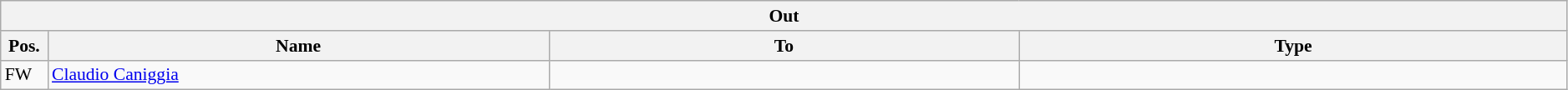<table class="wikitable" style="font-size:90%;width:99%;">
<tr>
<th colspan="4">Out</th>
</tr>
<tr>
<th width=3%>Pos.</th>
<th width=32%>Name</th>
<th width=30%>To</th>
<th width=35%>Type</th>
</tr>
<tr>
<td>FW</td>
<td><a href='#'>Claudio Caniggia</a></td>
<td></td>
<td></td>
</tr>
</table>
